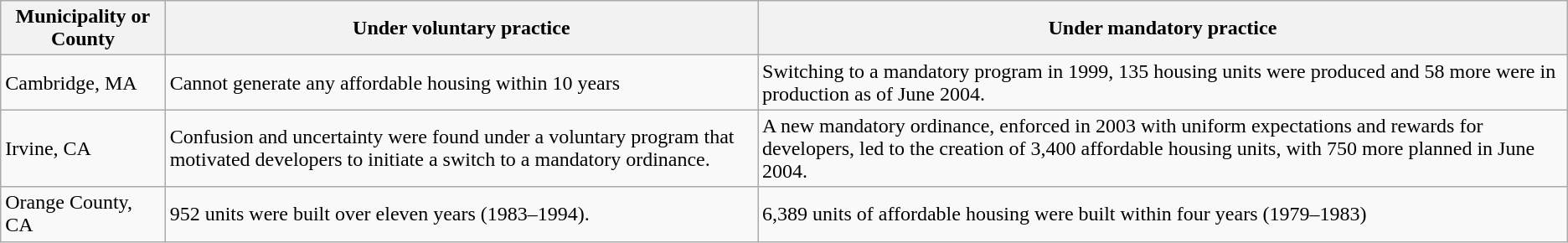<table class="wikitable">
<tr>
<th>Municipality or County</th>
<th>Under voluntary practice</th>
<th>Under mandatory practice</th>
</tr>
<tr>
<td>Cambridge, MA</td>
<td>Cannot generate any affordable housing within 10 years</td>
<td>Switching to a mandatory program in 1999, 135 housing units were produced and 58 more were in production as of June 2004.</td>
</tr>
<tr>
<td>Irvine, CA</td>
<td>Confusion and uncertainty were found under a voluntary program that motivated developers to initiate a switch to a mandatory ordinance.</td>
<td>A new mandatory ordinance, enforced in 2003 with uniform expectations and rewards for developers, led to the creation of 3,400 affordable housing units, with 750 more planned in June 2004.</td>
</tr>
<tr>
<td>Orange County, CA</td>
<td>952 units were built over eleven years (1983–1994).</td>
<td>6,389 units of affordable housing were built within four years (1979–1983)</td>
</tr>
</table>
